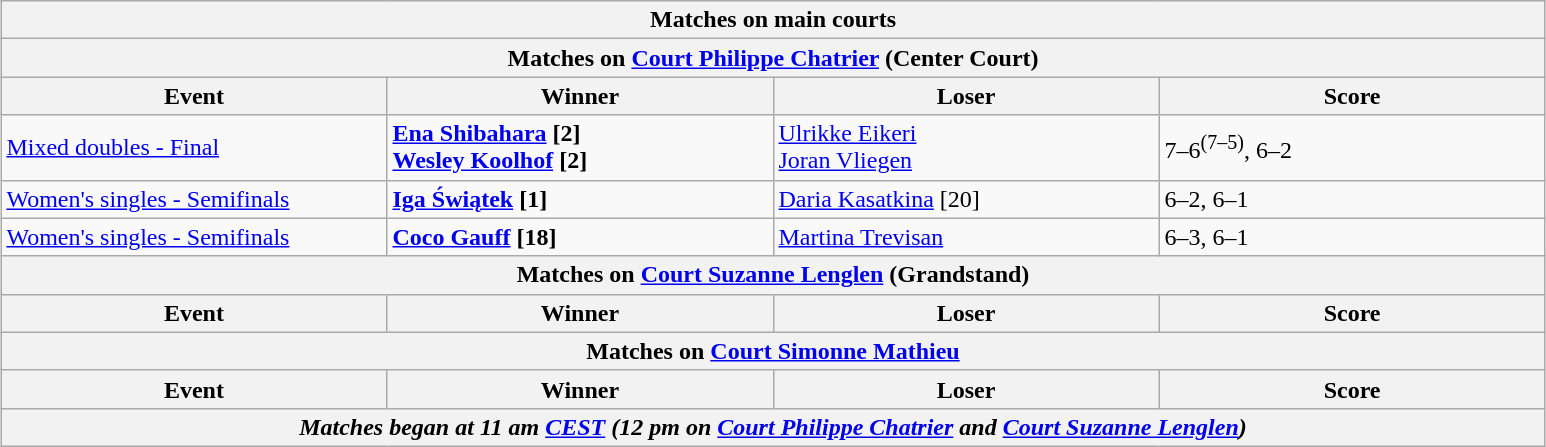<table class="wikitable" style="margin:auto;">
<tr>
<th colspan=4 style=white-space:nowrap>Matches on main courts</th>
</tr>
<tr>
<th colspan=4>Matches on <a href='#'>Court Philippe Chatrier</a> (Center Court)</th>
</tr>
<tr>
<th width=250>Event</th>
<th width=250>Winner</th>
<th width=250>Loser</th>
<th width=250>Score</th>
</tr>
<tr>
<td><a href='#'>Mixed doubles - Final</a></td>
<td><strong> <a href='#'>Ena Shibahara</a> [2] <br>  <a href='#'>Wesley Koolhof</a> [2]</strong></td>
<td> <a href='#'>Ulrikke Eikeri</a> <br>  <a href='#'>Joran Vliegen</a></td>
<td>7–6<sup>(7–5)</sup>, 6–2</td>
</tr>
<tr>
<td><a href='#'>Women's singles - Semifinals</a></td>
<td><strong> <a href='#'>Iga Świątek</a> [1]</strong></td>
<td> <a href='#'>Daria Kasatkina</a> [20]</td>
<td>6–2, 6–1</td>
</tr>
<tr>
<td><a href='#'>Women's singles - Semifinals</a></td>
<td><strong> <a href='#'>Coco Gauff</a> [18]</strong></td>
<td> <a href='#'>Martina Trevisan</a></td>
<td>6–3, 6–1</td>
</tr>
<tr>
<th colspan=4>Matches on <a href='#'>Court Suzanne Lenglen</a> (Grandstand)</th>
</tr>
<tr>
<th width=250>Event</th>
<th width=250>Winner</th>
<th width=250>Loser</th>
<th width=250>Score</th>
</tr>
<tr>
<th colspan=4>Matches on <a href='#'>Court Simonne Mathieu</a></th>
</tr>
<tr>
<th width=250>Event</th>
<th width=250>Winner</th>
<th width=250>Loser</th>
<th width=250>Score</th>
</tr>
<tr>
<th colspan=4><em>Matches began at 11 am <a href='#'>CEST</a> (12 pm on <a href='#'>Court Philippe Chatrier</a> and <a href='#'>Court Suzanne Lenglen</a>)</em></th>
</tr>
</table>
